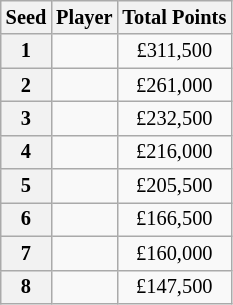<table class="wikitable" style="font-size: 85%">
<tr>
<th scope="col" align="center">Seed</th>
<th scope="col">Player</th>
<th scope="col">Total Points</th>
</tr>
<tr>
<th Scope="row" align="center">1</th>
<td></td>
<td align="center">£311,500</td>
</tr>
<tr>
<th Scope="row" align="center">2</th>
<td></td>
<td align="center">£261,000</td>
</tr>
<tr>
<th Scope="row" align="center">3</th>
<td></td>
<td align="center">£232,500</td>
</tr>
<tr>
<th Scope="row" align="center">4</th>
<td></td>
<td align="center">£216,000</td>
</tr>
<tr>
<th Scope="row" align="center">5</th>
<td></td>
<td align="center">£205,500</td>
</tr>
<tr>
<th Scope="row" align="center">6</th>
<td></td>
<td align="center">£166,500</td>
</tr>
<tr>
<th Scope="row" align="center">7</th>
<td></td>
<td align="center">£160,000</td>
</tr>
<tr>
<th Scope="row" align="center">8</th>
<td></td>
<td align="center">£147,500</td>
</tr>
</table>
